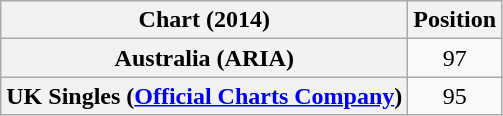<table class="wikitable sortable plainrowheaders">
<tr>
<th>Chart (2014)</th>
<th>Position</th>
</tr>
<tr>
<th scope="row">Australia (ARIA)</th>
<td style="text-align:center;">97</td>
</tr>
<tr>
<th scope="row">UK Singles (<a href='#'>Official Charts Company</a>)</th>
<td style="text-align:center;">95</td>
</tr>
</table>
